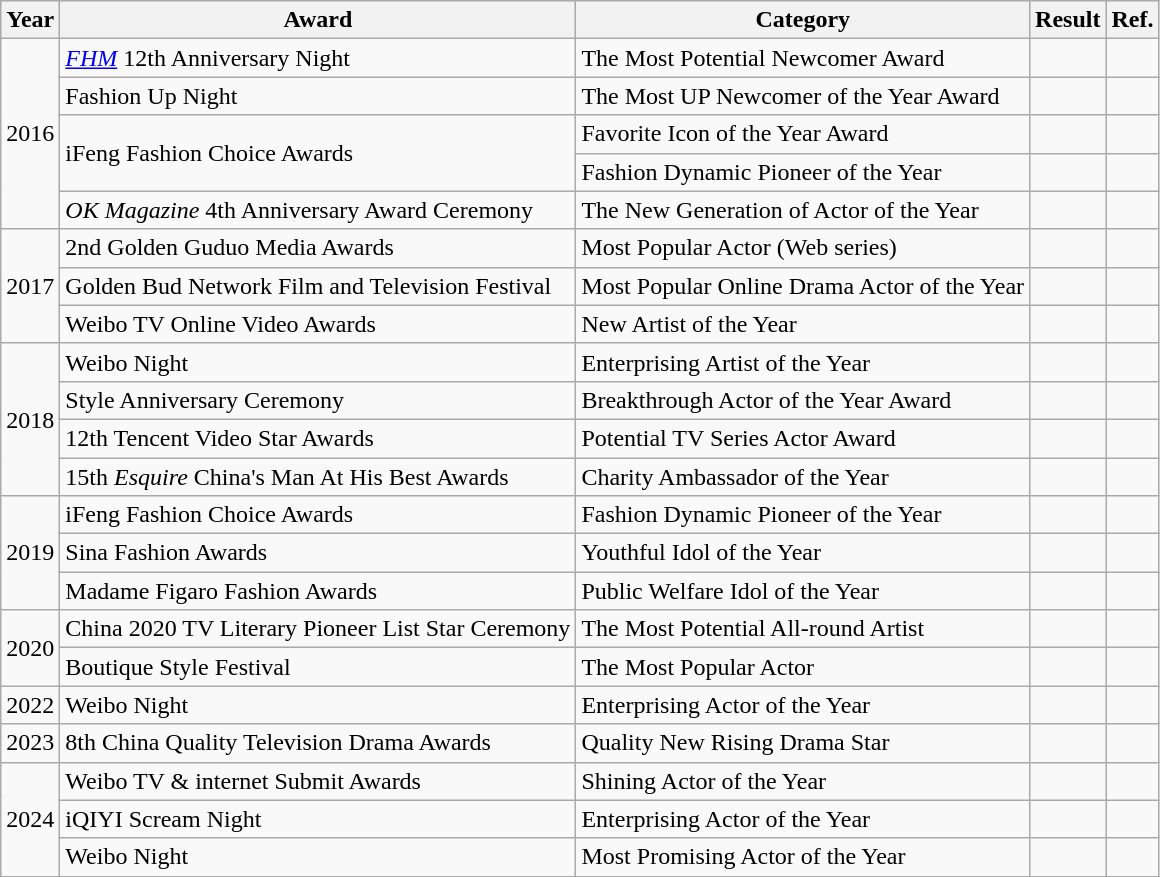<table class="wikitable">
<tr>
<th>Year</th>
<th>Award</th>
<th>Category</th>
<th>Result</th>
<th>Ref.</th>
</tr>
<tr>
<td rowspan="5">2016</td>
<td><em><a href='#'>FHM</a></em> 12th Anniversary Night</td>
<td>The Most Potential Newcomer Award</td>
<td></td>
<td></td>
</tr>
<tr>
<td>Fashion Up Night</td>
<td>The Most UP Newcomer of the Year Award</td>
<td></td>
<td></td>
</tr>
<tr>
<td rowspan="2">iFeng Fashion Choice Awards</td>
<td>Favorite Icon of the Year Award</td>
<td></td>
<td></td>
</tr>
<tr>
<td>Fashion Dynamic Pioneer of the Year</td>
<td></td>
<td></td>
</tr>
<tr>
<td><em>OK Magazine</em> 4th Anniversary Award Ceremony</td>
<td>The New Generation of Actor of the Year</td>
<td></td>
<td></td>
</tr>
<tr>
<td rowspan="3">2017</td>
<td>2nd Golden Guduo Media Awards</td>
<td>Most Popular Actor (Web series)</td>
<td></td>
<td></td>
</tr>
<tr>
<td>Golden Bud Network Film and Television Festival</td>
<td>Most Popular Online Drama Actor of the Year</td>
<td></td>
<td></td>
</tr>
<tr>
<td>Weibo TV Online Video Awards</td>
<td>New Artist of the Year</td>
<td></td>
<td></td>
</tr>
<tr>
<td rowspan="4">2018</td>
<td>Weibo Night</td>
<td>Enterprising Artist of the Year</td>
<td></td>
<td></td>
</tr>
<tr>
<td>Style Anniversary Ceremony</td>
<td>Breakthrough Actor of the Year Award</td>
<td></td>
<td></td>
</tr>
<tr>
<td>12th Tencent Video Star Awards</td>
<td>Potential TV Series Actor Award</td>
<td></td>
<td></td>
</tr>
<tr>
<td>15th <em>Esquire</em> China's Man At His Best Awards</td>
<td>Charity Ambassador of the Year</td>
<td></td>
<td></td>
</tr>
<tr>
<td rowspan="3">2019</td>
<td>iFeng Fashion Choice Awards</td>
<td>Fashion Dynamic Pioneer of the Year</td>
<td></td>
<td></td>
</tr>
<tr>
<td>Sina Fashion Awards</td>
<td>Youthful Idol of the Year</td>
<td></td>
<td></td>
</tr>
<tr>
<td>Madame Figaro Fashion Awards</td>
<td>Public Welfare Idol of the Year</td>
<td></td>
<td></td>
</tr>
<tr>
<td rowspan="2">2020</td>
<td>China 2020 TV Literary Pioneer List Star Ceremony</td>
<td>The Most Potential All-round Artist</td>
<td></td>
<td></td>
</tr>
<tr>
<td>Boutique Style Festival</td>
<td>The Most Popular Actor</td>
<td></td>
<td></td>
</tr>
<tr>
<td>2022</td>
<td>Weibo Night</td>
<td>Enterprising Actor of the Year</td>
<td></td>
<td></td>
</tr>
<tr>
<td>2023</td>
<td>8th China Quality Television Drama Awards</td>
<td>Quality New Rising Drama Star</td>
<td></td>
<td></td>
</tr>
<tr>
<td rowspan="3">2024</td>
<td>Weibo TV & internet Submit Awards</td>
<td>Shining Actor of the Year</td>
<td></td>
<td></td>
</tr>
<tr>
<td>iQIYI Scream Night</td>
<td>Enterprising Actor of the Year</td>
<td></td>
<td></td>
</tr>
<tr>
<td>Weibo Night</td>
<td>Most Promising Actor of the Year</td>
<td></td>
<td></td>
</tr>
</table>
